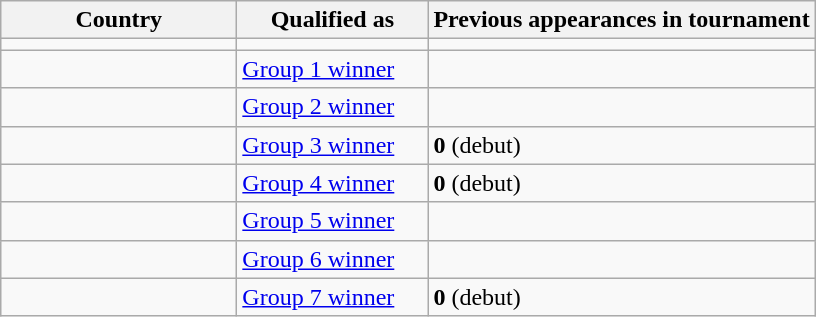<table class="wikitable sortable">
<tr>
<th width=150px>Country</th>
<th width=120px>Qualified as</th>
<th>Previous appearances in tournament</th>
</tr>
<tr>
<td></td>
<td></td>
<td></td>
</tr>
<tr>
<td></td>
<td><a href='#'>Group 1 winner</a></td>
<td></td>
</tr>
<tr>
<td></td>
<td><a href='#'>Group 2 winner</a></td>
<td></td>
</tr>
<tr>
<td></td>
<td><a href='#'>Group 3 winner</a></td>
<td><strong>0</strong> (debut)</td>
</tr>
<tr>
<td></td>
<td><a href='#'>Group 4 winner</a></td>
<td><strong>0</strong> (debut)</td>
</tr>
<tr>
<td></td>
<td><a href='#'>Group 5 winner</a></td>
<td></td>
</tr>
<tr>
<td></td>
<td><a href='#'>Group 6 winner</a></td>
<td></td>
</tr>
<tr>
<td></td>
<td><a href='#'>Group 7 winner</a></td>
<td><strong>0</strong> (debut)</td>
</tr>
</table>
